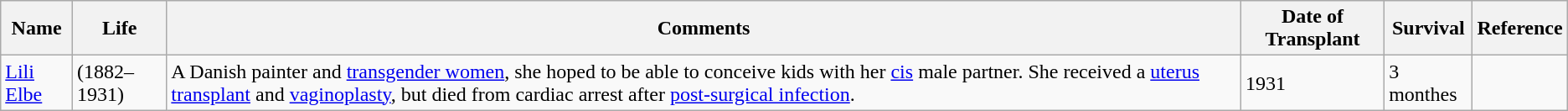<table class="wikitable">
<tr>
<th>Name</th>
<th>Life</th>
<th>Comments</th>
<th>Date of Transplant</th>
<th>Survival</th>
<th>Reference</th>
</tr>
<tr>
<td><a href='#'>Lili Elbe</a></td>
<td>(1882–1931)</td>
<td>A Danish painter and <a href='#'>transgender women</a>, she hoped to be able to conceive kids with her <a href='#'>cis</a> male partner. She received a <a href='#'>uterus transplant</a> and <a href='#'>vaginoplasty</a>, but died from cardiac arrest after <a href='#'>post-surgical infection</a>.</td>
<td>1931</td>
<td>3 monthes</td>
<td></td>
</tr>
</table>
